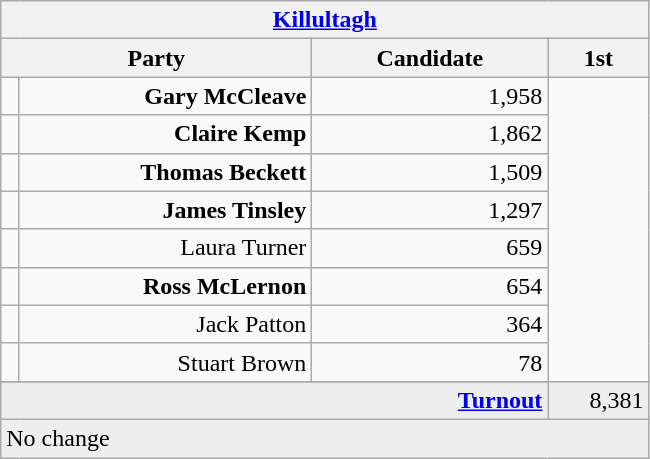<table class="wikitable">
<tr>
<th colspan="4" align="center"><a href='#'>Killultagh</a></th>
</tr>
<tr>
<th colspan="2" align="center" width=200>Party</th>
<th width=150>Candidate</th>
<th width=60>1st </th>
</tr>
<tr>
<td></td>
<td align="right"><strong>Gary McCleave</strong></td>
<td align="right">1,958</td>
</tr>
<tr>
<td></td>
<td align="right"><strong>Claire Kemp</strong></td>
<td align="right">1,862</td>
</tr>
<tr>
<td></td>
<td align="right"><strong>Thomas Beckett</strong></td>
<td align="right">1,509</td>
</tr>
<tr>
<td></td>
<td align="right"><strong>James Tinsley</strong></td>
<td align="right">1,297</td>
</tr>
<tr>
<td></td>
<td align="right">Laura Turner</td>
<td align="right">659</td>
</tr>
<tr>
<td></td>
<td align="right"><strong>Ross McLernon</strong></td>
<td align="right">654</td>
</tr>
<tr>
<td></td>
<td align="right">Jack Patton</td>
<td align="right">364</td>
</tr>
<tr>
<td></td>
<td align="right">Stuart Brown</td>
<td align="right">78</td>
</tr>
<tr>
</tr>
<tr bgcolor="EEEEEE">
<td colspan=3 align="right"><strong><a href='#'>Turnout</a></strong></td>
<td align="right">8,381</td>
</tr>
<tr bgcolor="EEEEEE">
<td colspan=4 bgcolor="EEEEEE">No change</td>
</tr>
</table>
